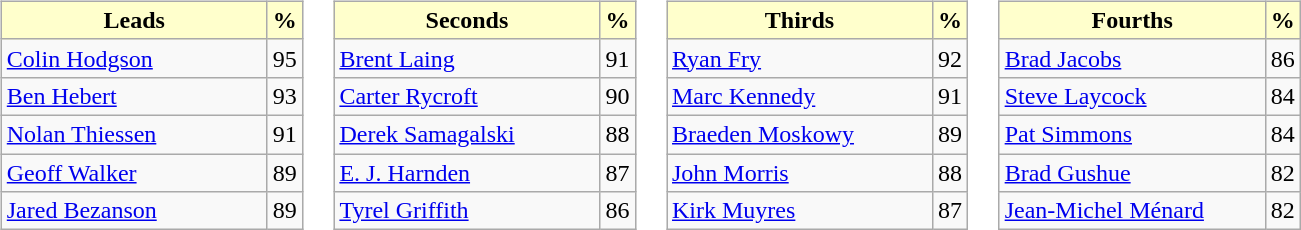<table>
<tr>
<td valign=top><br><table class="wikitable">
<tr>
<th style="background:#ffc; width:170px;">Leads</th>
<th style="background:#ffc;">%</th>
</tr>
<tr>
<td> <a href='#'>Colin Hodgson</a></td>
<td>95</td>
</tr>
<tr>
<td> <a href='#'>Ben Hebert</a></td>
<td>93</td>
</tr>
<tr>
<td> <a href='#'>Nolan Thiessen</a></td>
<td>91</td>
</tr>
<tr>
<td> <a href='#'>Geoff Walker</a></td>
<td>89</td>
</tr>
<tr>
<td> <a href='#'>Jared Bezanson</a></td>
<td>89</td>
</tr>
</table>
</td>
<td valign=top><br><table class="wikitable">
<tr>
<th style="background:#ffc; width:170px;">Seconds</th>
<th style="background:#ffc;">%</th>
</tr>
<tr>
<td> <a href='#'>Brent Laing</a></td>
<td>91</td>
</tr>
<tr>
<td> <a href='#'>Carter Rycroft</a></td>
<td>90</td>
</tr>
<tr>
<td> <a href='#'>Derek Samagalski</a></td>
<td>88</td>
</tr>
<tr>
<td> <a href='#'>E. J. Harnden</a></td>
<td>87</td>
</tr>
<tr>
<td> <a href='#'>Tyrel Griffith</a></td>
<td>86</td>
</tr>
</table>
</td>
<td valign=top><br><table class="wikitable">
<tr>
<th style="background:#ffc; width:170px;">Thirds</th>
<th style="background:#ffc;">%</th>
</tr>
<tr>
<td> <a href='#'>Ryan Fry</a></td>
<td>92</td>
</tr>
<tr>
<td> <a href='#'>Marc Kennedy</a></td>
<td>91</td>
</tr>
<tr>
<td> <a href='#'>Braeden Moskowy</a></td>
<td>89</td>
</tr>
<tr>
<td> <a href='#'>John Morris</a></td>
<td>88</td>
</tr>
<tr>
<td> <a href='#'>Kirk Muyres</a></td>
<td>87</td>
</tr>
</table>
</td>
<td valign=top><br><table class="wikitable">
<tr>
<th style="background:#ffc; width:170px;">Fourths</th>
<th style="background:#ffc;">%</th>
</tr>
<tr>
<td> <a href='#'>Brad Jacobs</a></td>
<td>86</td>
</tr>
<tr>
<td> <a href='#'>Steve Laycock</a></td>
<td>84</td>
</tr>
<tr>
<td> <a href='#'>Pat Simmons</a></td>
<td>84</td>
</tr>
<tr>
<td> <a href='#'>Brad Gushue</a></td>
<td>82</td>
</tr>
<tr>
<td> <a href='#'>Jean-Michel Ménard</a></td>
<td>82</td>
</tr>
</table>
</td>
</tr>
</table>
